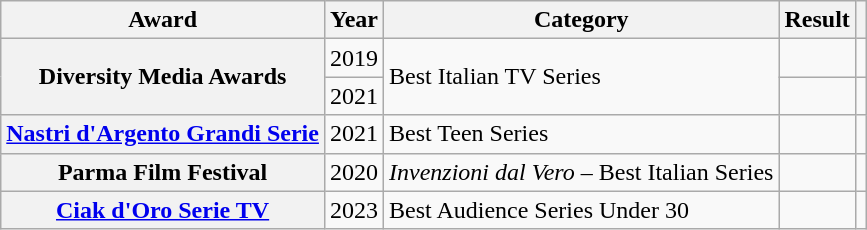<table class="wikitable plainrowheaders sortable">
<tr>
<th>Award</th>
<th>Year</th>
<th>Category</th>
<th>Result</th>
<th class="unsortable"></th>
</tr>
<tr>
<th rowspan="2" scope="row">Diversity Media Awards</th>
<td>2019</td>
<td rowspan="2">Best Italian TV Series</td>
<td></td>
<td></td>
</tr>
<tr>
<td>2021</td>
<td></td>
<td></td>
</tr>
<tr>
<th scope="row"><a href='#'>Nastri d'Argento Grandi Serie</a></th>
<td>2021</td>
<td>Best Teen Series</td>
<td></td>
<td></td>
</tr>
<tr>
<th scope="row">Parma Film Festival</th>
<td>2020</td>
<td><em>Invenzioni dal Vero</em> – Best Italian Series</td>
<td></td>
<td></td>
</tr>
<tr>
<th scope="row"><a href='#'>Ciak d'Oro Serie TV</a></th>
<td>2023</td>
<td>Best Audience Series Under 30</td>
<td></td>
<td></td>
</tr>
</table>
